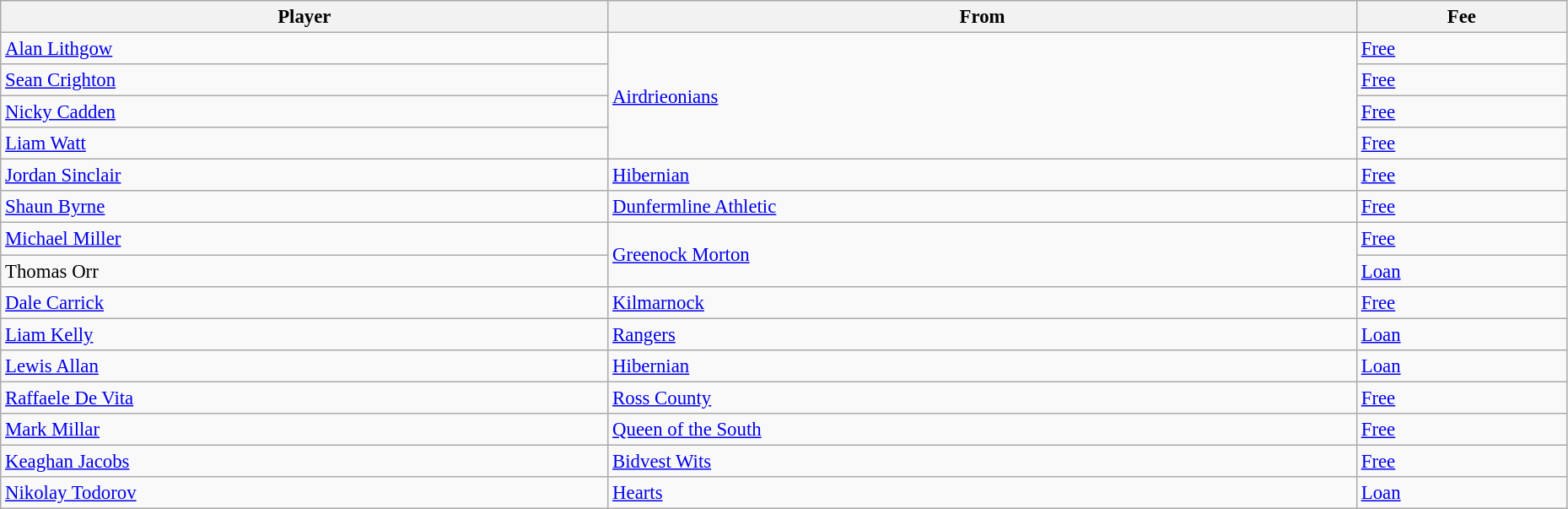<table class="wikitable" style="text-align:center; font-size:95%;width:98%; text-align:left">
<tr>
<th>Player</th>
<th>From</th>
<th>Fee</th>
</tr>
<tr>
<td> <a href='#'>Alan Lithgow</a></td>
<td rowspan=4> <a href='#'>Airdrieonians</a></td>
<td><a href='#'>Free</a></td>
</tr>
<tr>
<td> <a href='#'>Sean Crighton</a></td>
<td><a href='#'>Free</a></td>
</tr>
<tr>
<td> <a href='#'>Nicky Cadden</a></td>
<td><a href='#'>Free</a></td>
</tr>
<tr>
<td> <a href='#'>Liam Watt</a></td>
<td><a href='#'>Free</a></td>
</tr>
<tr>
<td> <a href='#'>Jordan Sinclair</a></td>
<td> <a href='#'>Hibernian</a></td>
<td><a href='#'>Free</a></td>
</tr>
<tr>
<td> <a href='#'>Shaun Byrne</a></td>
<td> <a href='#'>Dunfermline Athletic</a></td>
<td><a href='#'>Free</a></td>
</tr>
<tr>
<td> <a href='#'>Michael Miller</a></td>
<td rowspan=2> <a href='#'>Greenock Morton</a></td>
<td><a href='#'>Free</a></td>
</tr>
<tr>
<td> Thomas Orr</td>
<td><a href='#'>Loan</a></td>
</tr>
<tr>
<td> <a href='#'>Dale Carrick</a></td>
<td> <a href='#'>Kilmarnock</a></td>
<td><a href='#'>Free</a></td>
</tr>
<tr>
<td> <a href='#'>Liam Kelly</a></td>
<td> <a href='#'>Rangers</a></td>
<td><a href='#'>Loan</a></td>
</tr>
<tr>
<td> <a href='#'>Lewis Allan</a></td>
<td> <a href='#'>Hibernian</a></td>
<td><a href='#'>Loan</a></td>
</tr>
<tr>
<td> <a href='#'>Raffaele De Vita</a></td>
<td> <a href='#'>Ross County</a></td>
<td><a href='#'>Free</a></td>
</tr>
<tr>
<td> <a href='#'>Mark Millar</a></td>
<td> <a href='#'>Queen of the South</a></td>
<td><a href='#'>Free</a></td>
</tr>
<tr>
<td> <a href='#'>Keaghan Jacobs</a></td>
<td> <a href='#'>Bidvest Wits</a></td>
<td><a href='#'>Free</a></td>
</tr>
<tr>
<td> <a href='#'>Nikolay Todorov</a></td>
<td> <a href='#'>Hearts</a></td>
<td><a href='#'>Loan</a></td>
</tr>
</table>
